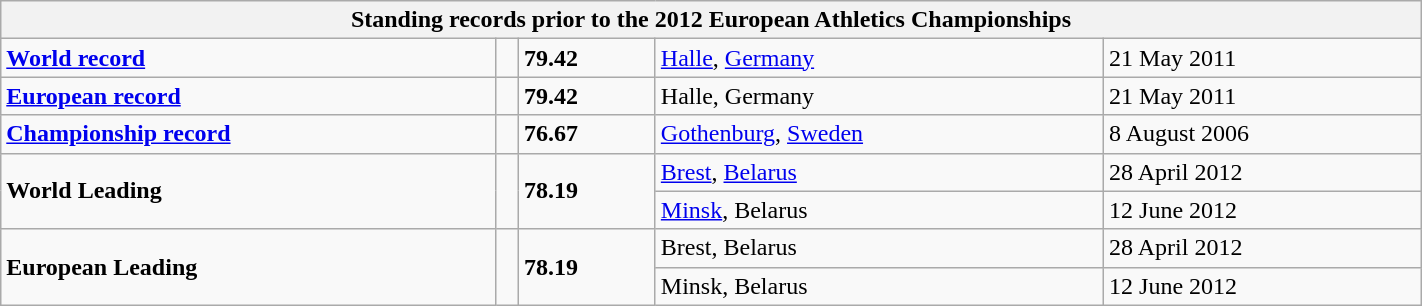<table class="wikitable" width=75%>
<tr>
<th colspan="5">Standing records prior to the 2012 European Athletics Championships</th>
</tr>
<tr>
<td><strong><a href='#'>World record</a></strong></td>
<td></td>
<td><strong>79.42</strong></td>
<td><a href='#'>Halle</a>, <a href='#'>Germany</a></td>
<td>21 May 2011</td>
</tr>
<tr>
<td><strong><a href='#'>European record</a></strong></td>
<td></td>
<td><strong>79.42</strong></td>
<td>Halle, Germany</td>
<td>21 May 2011</td>
</tr>
<tr>
<td><strong><a href='#'>Championship record</a></strong></td>
<td></td>
<td><strong>76.67</strong></td>
<td><a href='#'>Gothenburg</a>, <a href='#'>Sweden</a></td>
<td>8 August 2006</td>
</tr>
<tr>
<td rowspan=2><strong>World Leading</strong></td>
<td rowspan=2></td>
<td rowspan=2><strong>78.19</strong></td>
<td><a href='#'>Brest</a>, <a href='#'>Belarus</a></td>
<td>28 April 2012</td>
</tr>
<tr>
<td><a href='#'>Minsk</a>, Belarus</td>
<td>12 June 2012</td>
</tr>
<tr>
<td rowspan=2><strong>European Leading</strong></td>
<td rowspan=2></td>
<td rowspan=2><strong>78.19</strong></td>
<td>Brest, Belarus</td>
<td>28 April 2012</td>
</tr>
<tr>
<td>Minsk, Belarus</td>
<td>12 June 2012</td>
</tr>
</table>
